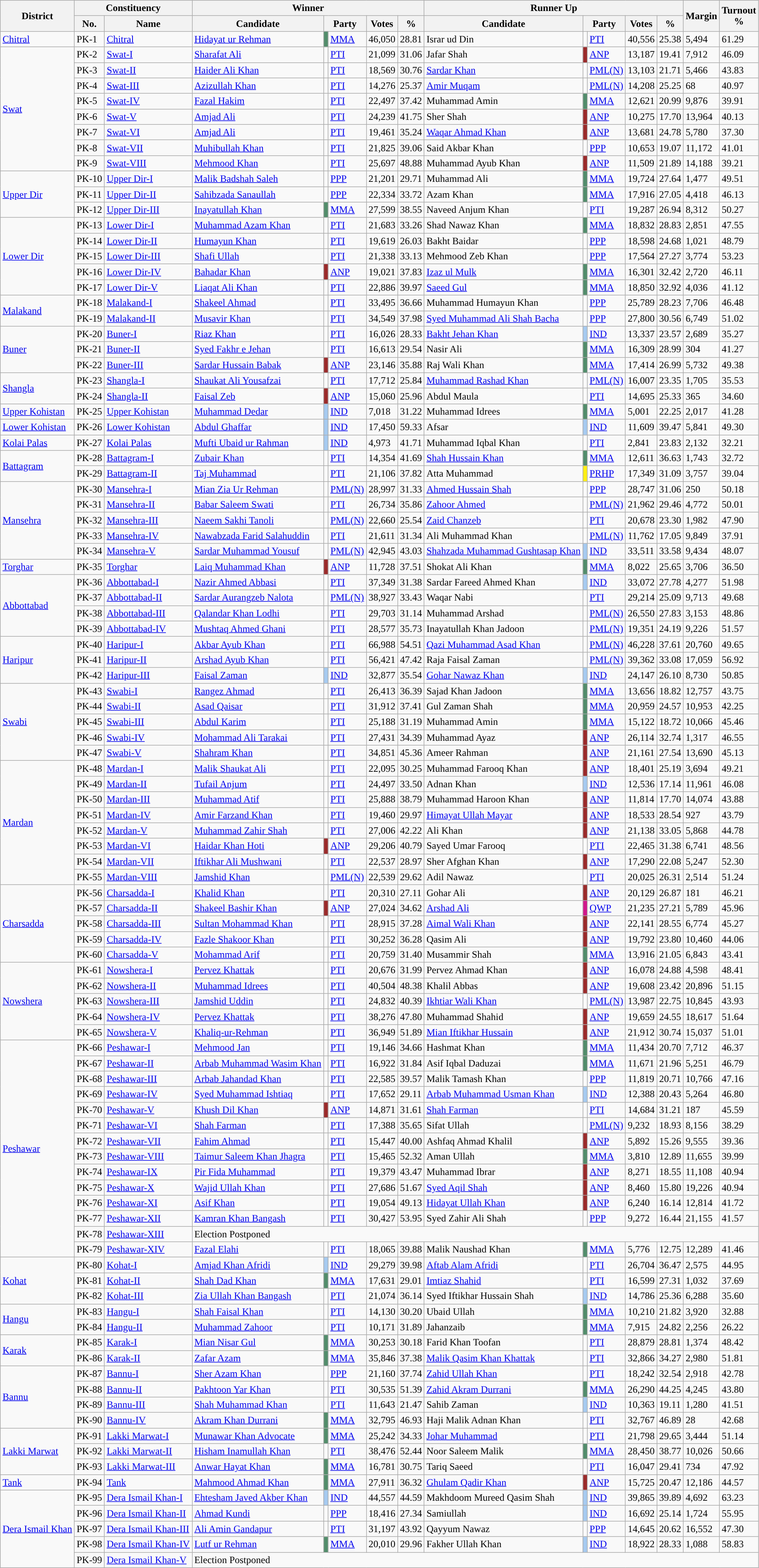<table class="wikitable sortable static-row-numbers" style="text-align:left">
<tr>
<th rowspan="2">District</th>
<th colspan="2">Constituency</th>
<th colspan="5">Winner</th>
<th colspan="5">Runner Up</th>
<th rowspan="2">Margin</th>
<th rowspan="2">Turnout<br>%</th>
</tr>
<tr>
<th>No.</th>
<th>Name</th>
<th>Candidate</th>
<th colspan="2">Party</th>
<th>Votes</th>
<th><strong>%</strong></th>
<th>Candidate</th>
<th colspan="2">Party</th>
<th>Votes</th>
<th><strong>%</strong></th>
</tr>
<tr>
<td><a href='#'>Chitral</a></td>
<td>PK-1</td>
<td><a href='#'>Chitral</a></td>
<td><a href='#'>Hidayat ur Rehman</a></td>
<td style="color:inherit;background:#528d6b"></td>
<td><a href='#'>MMA</a></td>
<td>46,050</td>
<td>28.81</td>
<td>Israr ud Din</td>
<td></td>
<td><a href='#'>PTI</a></td>
<td>40,556</td>
<td>25.38</td>
<td>5,494</td>
<td>61.29</td>
</tr>
<tr>
<td rowspan="8"><a href='#'>Swat</a></td>
<td>PK-2</td>
<td><a href='#'>Swat-I</a></td>
<td><a href='#'>Sharafat Ali</a></td>
<td></td>
<td><a href='#'>PTI</a></td>
<td>21,099</td>
<td>31.06</td>
<td>Jafar Shah</td>
<td style="color:inherit;background:#9b2b2b"></td>
<td><a href='#'>ANP</a></td>
<td>13,187</td>
<td>19.41</td>
<td>7,912</td>
<td>46.09</td>
</tr>
<tr>
<td>PK-3</td>
<td><a href='#'>Swat-II</a></td>
<td><a href='#'>Haider Ali Khan</a></td>
<td></td>
<td><a href='#'>PTI</a></td>
<td>18,569</td>
<td>30.76</td>
<td><a href='#'>Sardar Khan</a></td>
<td></td>
<td><a href='#'>PML(N)</a></td>
<td>13,103</td>
<td>21.71</td>
<td>5,466</td>
<td>43.83</td>
</tr>
<tr>
<td>PK-4</td>
<td><a href='#'>Swat-III</a></td>
<td><a href='#'>Azizullah Khan</a></td>
<td></td>
<td><a href='#'>PTI</a></td>
<td>14,276</td>
<td>25.37</td>
<td><a href='#'>Amir Muqam</a></td>
<td></td>
<td><a href='#'>PML(N)</a></td>
<td>14,208</td>
<td>25.25</td>
<td>68</td>
<td>40.97</td>
</tr>
<tr>
<td>PK-5</td>
<td><a href='#'>Swat-IV</a></td>
<td><a href='#'>Fazal Hakim</a></td>
<td></td>
<td><a href='#'>PTI</a></td>
<td>22,497</td>
<td>37.42</td>
<td>Muhammad Amin</td>
<td style="color:inherit;background:#528d6b"></td>
<td><a href='#'>MMA</a></td>
<td>12,621</td>
<td>20.99</td>
<td>9,876</td>
<td>39.91</td>
</tr>
<tr>
<td>PK-6</td>
<td><a href='#'>Swat-V</a></td>
<td><a href='#'>Amjad Ali</a></td>
<td></td>
<td><a href='#'>PTI</a></td>
<td>24,239</td>
<td>41.75</td>
<td>Sher Shah</td>
<td style="color:inherit;background:#9b2b2b"></td>
<td><a href='#'>ANP</a></td>
<td>10,275</td>
<td>17.70</td>
<td>13,964</td>
<td>40.13</td>
</tr>
<tr>
<td>PK-7</td>
<td><a href='#'>Swat-VI</a></td>
<td><a href='#'>Amjad Ali</a></td>
<td></td>
<td><a href='#'>PTI</a></td>
<td>19,461</td>
<td>35.24</td>
<td><a href='#'>Waqar Ahmad Khan</a></td>
<td style="color:inherit;background:#9b2b2b"></td>
<td><a href='#'>ANP</a></td>
<td>13,681</td>
<td>24.78</td>
<td>5,780</td>
<td>37.30</td>
</tr>
<tr>
<td>PK-8</td>
<td><a href='#'>Swat-VII</a></td>
<td><a href='#'>Muhibullah Khan</a></td>
<td></td>
<td><a href='#'>PTI</a></td>
<td>21,825</td>
<td>39.06</td>
<td>Said Akbar Khan</td>
<td></td>
<td><a href='#'>PPP</a></td>
<td>10,653</td>
<td>19.07</td>
<td>11,172</td>
<td>41.01</td>
</tr>
<tr>
<td>PK-9</td>
<td><a href='#'>Swat-VIII</a></td>
<td><a href='#'>Mehmood Khan</a></td>
<td></td>
<td><a href='#'>PTI</a></td>
<td>25,697</td>
<td>48.88</td>
<td>Muhammad Ayub Khan</td>
<td style="color:inherit;background:#9b2b2b"></td>
<td><a href='#'>ANP</a></td>
<td>11,509</td>
<td>21.89</td>
<td>14,188</td>
<td>39.21</td>
</tr>
<tr>
<td rowspan="3"><a href='#'>Upper Dir</a></td>
<td>PK-10</td>
<td><a href='#'>Upper Dir-I</a></td>
<td><a href='#'>Malik Badshah Saleh</a></td>
<td></td>
<td><a href='#'>PPP</a></td>
<td>21,201</td>
<td>29.71</td>
<td>Muhammad Ali</td>
<td style="color:inherit;background:#528d6b"></td>
<td><a href='#'>MMA</a></td>
<td>19,724</td>
<td>27.64</td>
<td>1,477</td>
<td>49.51</td>
</tr>
<tr>
<td>PK-11</td>
<td><a href='#'>Upper Dir-II</a></td>
<td><a href='#'>Sahibzada Sanaullah</a></td>
<td></td>
<td><a href='#'>PPP</a></td>
<td>22,334</td>
<td>33.72</td>
<td>Azam Khan</td>
<td style="color:inherit;background:#528d6b"></td>
<td><a href='#'>MMA</a></td>
<td>17,916</td>
<td>27.05</td>
<td>4,418</td>
<td>46.13</td>
</tr>
<tr>
<td>PK-12</td>
<td><a href='#'>Upper Dir-III</a></td>
<td><a href='#'>Inayatullah Khan</a></td>
<td style="color:inherit;background:#528d6b"></td>
<td><a href='#'>MMA</a></td>
<td>27,599</td>
<td>38.55</td>
<td>Naveed Anjum Khan</td>
<td></td>
<td><a href='#'>PTI</a></td>
<td>19,287</td>
<td>26.94</td>
<td>8,312</td>
<td>50.27</td>
</tr>
<tr>
<td rowspan="5"><a href='#'>Lower Dir</a></td>
<td>PK-13</td>
<td><a href='#'>Lower Dir-I</a></td>
<td><a href='#'>Muhammad Azam Khan</a></td>
<td></td>
<td><a href='#'>PTI</a></td>
<td>21,683</td>
<td>33.26</td>
<td>Shad Nawaz Khan</td>
<td style="color:inherit;background:#528d6b"></td>
<td><a href='#'>MMA</a></td>
<td>18,832</td>
<td>28.83</td>
<td>2,851</td>
<td>47.55</td>
</tr>
<tr>
<td>PK-14</td>
<td><a href='#'>Lower Dir-II</a></td>
<td><a href='#'>Humayun Khan</a></td>
<td></td>
<td><a href='#'>PTI</a></td>
<td>19,619</td>
<td>26.03</td>
<td>Bakht Baidar</td>
<td></td>
<td><a href='#'>PPP</a></td>
<td>18,598</td>
<td>24.68</td>
<td>1,021</td>
<td>48.79</td>
</tr>
<tr>
<td>PK-15</td>
<td><a href='#'>Lower Dir-III</a></td>
<td><a href='#'>Shafi Ullah</a></td>
<td></td>
<td><a href='#'>PTI</a></td>
<td>21,338</td>
<td>33.13</td>
<td>Mehmood Zeb Khan</td>
<td></td>
<td><a href='#'>PPP</a></td>
<td>17,564</td>
<td>27.27</td>
<td>3,774</td>
<td>53.23</td>
</tr>
<tr>
<td>PK-16</td>
<td><a href='#'>Lower Dir-IV</a></td>
<td><a href='#'>Bahadar Khan</a></td>
<td style="color:inherit;background:#9b2b2b"></td>
<td><a href='#'>ANP</a></td>
<td>19,021</td>
<td>37.83</td>
<td><a href='#'>Izaz ul Mulk</a></td>
<td style="color:inherit;background:#528d6b"></td>
<td><a href='#'>MMA</a></td>
<td>16,301</td>
<td>32.42</td>
<td>2,720</td>
<td>46.11</td>
</tr>
<tr>
<td>PK-17</td>
<td><a href='#'>Lower Dir-V</a></td>
<td><a href='#'>Liaqat Ali Khan</a></td>
<td></td>
<td><a href='#'>PTI</a></td>
<td>22,886</td>
<td>39.97</td>
<td><a href='#'>Saeed Gul</a></td>
<td style="color:inherit;background:#528d6b"></td>
<td><a href='#'>MMA</a></td>
<td>18,850</td>
<td>32.92</td>
<td>4,036</td>
<td>41.12</td>
</tr>
<tr>
<td rowspan="2"><a href='#'>Malakand</a></td>
<td>PK-18</td>
<td><a href='#'>Malakand-I</a></td>
<td><a href='#'>Shakeel Ahmad</a></td>
<td></td>
<td><a href='#'>PTI</a></td>
<td>33,495</td>
<td>36.66</td>
<td>Muhammad Humayun Khan</td>
<td></td>
<td><a href='#'>PPP</a></td>
<td>25,789</td>
<td>28.23</td>
<td>7,706</td>
<td>46.48</td>
</tr>
<tr>
<td>PK-19</td>
<td><a href='#'>Malakand-II</a></td>
<td><a href='#'>Musavir Khan</a></td>
<td></td>
<td><a href='#'>PTI</a></td>
<td>34,549</td>
<td>37.98</td>
<td><a href='#'>Syed Muhammad Ali Shah Bacha</a></td>
<td></td>
<td><a href='#'>PPP</a></td>
<td>27,800</td>
<td>30.56</td>
<td>6,749</td>
<td>51.02</td>
</tr>
<tr>
<td rowspan="3"><a href='#'>Buner</a></td>
<td>PK-20</td>
<td><a href='#'>Buner-I</a></td>
<td><a href='#'>Riaz Khan</a></td>
<td></td>
<td><a href='#'>PTI</a></td>
<td>16,026</td>
<td>28.33</td>
<td><a href='#'>Bakht Jehan Khan</a></td>
<td style="color:inherit;background:#a6caf0"></td>
<td><a href='#'>IND</a></td>
<td>13,337</td>
<td>23.57</td>
<td>2,689</td>
<td>35.27</td>
</tr>
<tr>
<td>PK-21</td>
<td><a href='#'>Buner-II</a></td>
<td><a href='#'>Syed Fakhr e Jehan</a></td>
<td></td>
<td><a href='#'>PTI</a></td>
<td>16,613</td>
<td>29.54</td>
<td>Nasir Ali</td>
<td style="color:inherit;background:#528d6b"></td>
<td><a href='#'>MMA</a></td>
<td>16,309</td>
<td>28.99</td>
<td>304</td>
<td>41.27</td>
</tr>
<tr>
<td>PK-22</td>
<td><a href='#'>Buner-III</a></td>
<td><a href='#'>Sardar Hussain Babak</a></td>
<td style="color:inherit;background:#9b2b2b"></td>
<td><a href='#'>ANP</a></td>
<td>23,146</td>
<td>35.88</td>
<td>Raj Wali Khan</td>
<td style="color:inherit;background:#528d6b"></td>
<td><a href='#'>MMA</a></td>
<td>17,414</td>
<td>26.99</td>
<td>5,732</td>
<td>49.38</td>
</tr>
<tr>
<td rowspan="2"><a href='#'>Shangla</a></td>
<td>PK-23</td>
<td><a href='#'>Shangla-I</a></td>
<td><a href='#'>Shaukat Ali Yousafzai</a></td>
<td></td>
<td><a href='#'>PTI</a></td>
<td>17,712</td>
<td>25.84</td>
<td><a href='#'>Muhammad Rashad Khan</a></td>
<td></td>
<td><a href='#'>PML(N)</a></td>
<td>16,007</td>
<td>23.35</td>
<td>1,705</td>
<td>35.53</td>
</tr>
<tr>
<td>PK-24</td>
<td><a href='#'>Shangla-II</a></td>
<td><a href='#'>Faisal Zeb</a></td>
<td style="color:inherit;background:#9b2b2b"></td>
<td><a href='#'>ANP</a></td>
<td>15,060</td>
<td>25.96</td>
<td>Abdul Maula</td>
<td></td>
<td><a href='#'>PTI</a></td>
<td>14,695</td>
<td>25.33</td>
<td>365</td>
<td>34.60</td>
</tr>
<tr>
<td><a href='#'>Upper Kohistan</a></td>
<td>PK-25</td>
<td><a href='#'>Upper Kohistan</a></td>
<td><a href='#'>Muhammad Dedar</a></td>
<td style="color:inherit;background:#a6caf0"></td>
<td><a href='#'>IND</a></td>
<td>7,018</td>
<td>31.22</td>
<td>Muhammad Idrees</td>
<td style="color:inherit;background:#528d6b"></td>
<td><a href='#'>MMA</a></td>
<td>5,001</td>
<td>22.25</td>
<td>2,017</td>
<td>41.28</td>
</tr>
<tr>
<td><a href='#'>Lower Kohistan</a></td>
<td>PK-26</td>
<td><a href='#'>Lower Kohistan</a></td>
<td><a href='#'>Abdul Ghaffar</a></td>
<td style="color:inherit;background:#a6caf0"></td>
<td><a href='#'>IND</a></td>
<td>17,450</td>
<td>59.33</td>
<td>Afsar</td>
<td style="color:inherit;background:#a6caf0"></td>
<td><a href='#'>IND</a></td>
<td>11,609</td>
<td>39.47</td>
<td>5,841</td>
<td>49.30</td>
</tr>
<tr>
<td><a href='#'>Kolai Palas</a></td>
<td>PK-27</td>
<td><a href='#'>Kolai Palas</a></td>
<td><a href='#'>Mufti Ubaid ur Rahman</a></td>
<td style="color:inherit;background:#a6caf0"></td>
<td><a href='#'>IND</a></td>
<td>4,973</td>
<td>41.71</td>
<td>Muhammad Iqbal Khan</td>
<td></td>
<td><a href='#'>PTI</a></td>
<td>2,841</td>
<td>23.83</td>
<td>2,132</td>
<td>32.21</td>
</tr>
<tr>
<td rowspan="2"><a href='#'>Battagram</a></td>
<td>PK-28</td>
<td><a href='#'>Battagram-I</a></td>
<td><a href='#'>Zubair Khan</a></td>
<td></td>
<td><a href='#'>PTI</a></td>
<td>14,354</td>
<td>41.69</td>
<td><a href='#'>Shah Hussain Khan</a></td>
<td style="color:inherit;background:#528d6b"></td>
<td><a href='#'>MMA</a></td>
<td>12,611</td>
<td>36.63</td>
<td>1,743</td>
<td>32.72</td>
</tr>
<tr>
<td>PK-29</td>
<td><a href='#'>Battagram-II</a></td>
<td><a href='#'>Taj Muhammad</a></td>
<td></td>
<td><a href='#'>PTI</a></td>
<td>21,106</td>
<td>37.82</td>
<td>Atta Muhammad</td>
<td style="color:inherit;background:#ffef14"></td>
<td><a href='#'>PRHP</a></td>
<td>17,349</td>
<td>31.09</td>
<td>3,757</td>
<td>39.04</td>
</tr>
<tr>
<td rowspan="5"><a href='#'>Mansehra</a></td>
<td>PK-30</td>
<td><a href='#'>Mansehra-I</a></td>
<td><a href='#'>Mian Zia Ur Rehman</a></td>
<td></td>
<td><a href='#'>PML(N)</a></td>
<td>28,997</td>
<td>31.33</td>
<td><a href='#'>Ahmed Hussain Shah</a></td>
<td></td>
<td><a href='#'>PPP</a></td>
<td>28,747</td>
<td>31.06</td>
<td>250</td>
<td>50.18</td>
</tr>
<tr>
<td>PK-31</td>
<td><a href='#'>Mansehra-II</a></td>
<td><a href='#'>Babar Saleem Swati</a></td>
<td></td>
<td><a href='#'>PTI</a></td>
<td>26,734</td>
<td>35.86</td>
<td><a href='#'>Zahoor Ahmed</a></td>
<td></td>
<td><a href='#'>PML(N)</a></td>
<td>21,962</td>
<td>29.46</td>
<td>4,772</td>
<td>50.01</td>
</tr>
<tr>
<td>PK-32</td>
<td><a href='#'>Mansehra-III</a></td>
<td><a href='#'>Naeem Sakhi Tanoli</a></td>
<td></td>
<td><a href='#'>PML(N)</a></td>
<td>22,660</td>
<td>25.54</td>
<td><a href='#'>Zaid Chanzeb</a></td>
<td></td>
<td><a href='#'>PTI</a></td>
<td>20,678</td>
<td>23.30</td>
<td>1,982</td>
<td>47.90</td>
</tr>
<tr>
<td>PK-33</td>
<td><a href='#'>Mansehra-IV</a></td>
<td><a href='#'>Nawabzada Farid Salahuddin</a></td>
<td></td>
<td><a href='#'>PTI</a></td>
<td>21,611</td>
<td>31.34</td>
<td>Ali Muhammad Khan</td>
<td></td>
<td><a href='#'>PML(N)</a></td>
<td>11,762</td>
<td>17.05</td>
<td>9,849</td>
<td>37.91</td>
</tr>
<tr>
<td>PK-34</td>
<td><a href='#'>Mansehra-V</a></td>
<td><a href='#'>Sardar Muhammad Yousuf</a></td>
<td></td>
<td><a href='#'>PML(N)</a></td>
<td>42,945</td>
<td>43.03</td>
<td><a href='#'>Shahzada Muhammad Gushtasap Khan</a></td>
<td style="color:inherit;background:#a6caf0"></td>
<td><a href='#'>IND</a></td>
<td>33,511</td>
<td>33.58</td>
<td>9,434</td>
<td>48.07</td>
</tr>
<tr>
<td><a href='#'>Torghar</a></td>
<td>PK-35</td>
<td><a href='#'>Torghar</a></td>
<td><a href='#'>Laiq Muhammad Khan</a></td>
<td style="color:inherit;background:#9b2b2b"></td>
<td><a href='#'>ANP</a></td>
<td>11,728</td>
<td>37.51</td>
<td>Shokat Ali Khan</td>
<td style="color:inherit;background:#528d6b"></td>
<td><a href='#'>MMA</a></td>
<td>8,022</td>
<td>25.65</td>
<td>3,706</td>
<td>36.50</td>
</tr>
<tr>
<td rowspan="4"><a href='#'>Abbottabad</a></td>
<td>PK-36</td>
<td><a href='#'>Abbottabad-I</a></td>
<td><a href='#'>Nazir Ahmed Abbasi</a></td>
<td></td>
<td><a href='#'>PTI</a></td>
<td>37,349</td>
<td>31.38</td>
<td>Sardar Fareed Ahmed Khan</td>
<td style="color:inherit;background:#a6caf0"></td>
<td><a href='#'>IND</a></td>
<td>33,072</td>
<td>27.78</td>
<td>4,277</td>
<td>51.98</td>
</tr>
<tr>
<td>PK-37</td>
<td><a href='#'>Abbottabad-II</a></td>
<td><a href='#'>Sardar Aurangzeb Nalota</a></td>
<td></td>
<td><a href='#'>PML(N)</a></td>
<td>38,927</td>
<td>33.43</td>
<td>Waqar Nabi</td>
<td></td>
<td><a href='#'>PTI</a></td>
<td>29,214</td>
<td>25.09</td>
<td>9,713</td>
<td>49.68</td>
</tr>
<tr>
<td>PK-38</td>
<td><a href='#'>Abbottabad-III</a></td>
<td><a href='#'>Qalandar Khan Lodhi</a></td>
<td></td>
<td><a href='#'>PTI</a></td>
<td>29,703</td>
<td>31.14</td>
<td>Muhammad Arshad</td>
<td></td>
<td><a href='#'>PML(N)</a></td>
<td>26,550</td>
<td>27.83</td>
<td>3,153</td>
<td>48.86</td>
</tr>
<tr>
<td>PK-39</td>
<td><a href='#'>Abbottabad-IV</a></td>
<td><a href='#'>Mushtaq Ahmed Ghani</a></td>
<td></td>
<td><a href='#'>PTI</a></td>
<td>28,577</td>
<td>35.73</td>
<td>Inayatullah Khan Jadoon</td>
<td></td>
<td><a href='#'>PML(N)</a></td>
<td>19,351</td>
<td>24.19</td>
<td>9,226</td>
<td>51.57</td>
</tr>
<tr>
<td rowspan="3"><a href='#'>Haripur</a></td>
<td>PK-40</td>
<td><a href='#'>Haripur-I</a></td>
<td><a href='#'>Akbar Ayub Khan</a></td>
<td></td>
<td><a href='#'>PTI</a></td>
<td>66,988</td>
<td>54.51</td>
<td><a href='#'>Qazi Muhammad Asad Khan</a></td>
<td></td>
<td><a href='#'>PML(N)</a></td>
<td>46,228</td>
<td>37.61</td>
<td>20,760</td>
<td>49.65</td>
</tr>
<tr>
<td>PK-41</td>
<td><a href='#'>Haripur-II</a></td>
<td><a href='#'>Arshad Ayub Khan</a></td>
<td></td>
<td><a href='#'>PTI</a></td>
<td>56,421</td>
<td>47.42</td>
<td>Raja Faisal Zaman</td>
<td></td>
<td><a href='#'>PML(N)</a></td>
<td>39,362</td>
<td>33.08</td>
<td>17,059</td>
<td>56.92</td>
</tr>
<tr>
<td>PK-42</td>
<td><a href='#'>Haripur-III</a></td>
<td><a href='#'>Faisal Zaman</a></td>
<td style="color:inherit;background:#a6caf0"></td>
<td><a href='#'>IND</a></td>
<td>32,877</td>
<td>35.54</td>
<td><a href='#'>Gohar Nawaz Khan</a></td>
<td style="color:inherit;background:#a6caf0"></td>
<td><a href='#'>IND</a></td>
<td>24,147</td>
<td>26.10</td>
<td>8,730</td>
<td>50.85</td>
</tr>
<tr>
<td rowspan="5"><a href='#'>Swabi</a></td>
<td>PK-43</td>
<td><a href='#'>Swabi-I</a></td>
<td><a href='#'>Rangez Ahmad</a></td>
<td></td>
<td><a href='#'>PTI</a></td>
<td>26,413</td>
<td>36.39</td>
<td>Sajad Khan Jadoon</td>
<td style="color:inherit;background:#528d6b"></td>
<td><a href='#'>MMA</a></td>
<td>13,656</td>
<td>18.82</td>
<td>12,757</td>
<td>43.75</td>
</tr>
<tr>
<td>PK-44</td>
<td><a href='#'>Swabi-II</a></td>
<td><a href='#'>Asad Qaisar</a></td>
<td></td>
<td><a href='#'>PTI</a></td>
<td>31,912</td>
<td>37.41</td>
<td>Gul Zaman Shah</td>
<td style="color:inherit;background:#528d6b"></td>
<td><a href='#'>MMA</a></td>
<td>20,959</td>
<td>24.57</td>
<td>10,953</td>
<td>42.25</td>
</tr>
<tr>
<td>PK-45</td>
<td><a href='#'>Swabi-III</a></td>
<td><a href='#'>Abdul Karim</a></td>
<td></td>
<td><a href='#'>PTI</a></td>
<td>25,188</td>
<td>31.19</td>
<td>Muhammad Amin</td>
<td style="color:inherit;background:#528d6b"></td>
<td><a href='#'>MMA</a></td>
<td>15,122</td>
<td>18.72</td>
<td>10,066</td>
<td>45.46</td>
</tr>
<tr>
<td>PK-46</td>
<td><a href='#'>Swabi-IV</a></td>
<td><a href='#'>Mohammad Ali Tarakai</a></td>
<td></td>
<td><a href='#'>PTI</a></td>
<td>27,431</td>
<td>34.39</td>
<td>Muhammad Ayaz</td>
<td style="color:inherit;background:#9b2b2b"></td>
<td><a href='#'>ANP</a></td>
<td>26,114</td>
<td>32.74</td>
<td>1,317</td>
<td>46.55</td>
</tr>
<tr>
<td>PK-47</td>
<td><a href='#'>Swabi-V</a></td>
<td><a href='#'>Shahram Khan</a></td>
<td></td>
<td><a href='#'>PTI</a></td>
<td>34,851</td>
<td>45.36</td>
<td>Ameer Rahman</td>
<td style="color:inherit;background:#9b2b2b"></td>
<td><a href='#'>ANP</a></td>
<td>21,161</td>
<td>27.54</td>
<td>13,690</td>
<td>45.13</td>
</tr>
<tr>
<td rowspan="8"><a href='#'>Mardan</a></td>
<td>PK-48</td>
<td><a href='#'>Mardan-I</a></td>
<td><a href='#'>Malik Shaukat Ali</a></td>
<td></td>
<td><a href='#'>PTI</a></td>
<td>22,095</td>
<td>30.25</td>
<td>Muhammad Farooq Khan</td>
<td style="color:inherit;background:#9b2b2b"></td>
<td><a href='#'>ANP</a></td>
<td>18,401</td>
<td>25.19</td>
<td>3,694</td>
<td>49.21</td>
</tr>
<tr>
<td>PK-49</td>
<td><a href='#'>Mardan-II</a></td>
<td><a href='#'>Tufail Anjum</a></td>
<td></td>
<td><a href='#'>PTI</a></td>
<td>24,497</td>
<td>33.50</td>
<td>Adnan Khan</td>
<td style="color:inherit;background:#a6caf0"></td>
<td><a href='#'>IND</a></td>
<td>12,536</td>
<td>17.14</td>
<td>11,961</td>
<td>46.08</td>
</tr>
<tr>
<td>PK-50</td>
<td><a href='#'>Mardan-III</a></td>
<td><a href='#'>Muhammad Atif</a></td>
<td></td>
<td><a href='#'>PTI</a></td>
<td>25,888</td>
<td>38.79</td>
<td>Muhammad Haroon Khan</td>
<td style="color:inherit;background:#9b2b2b"></td>
<td><a href='#'>ANP</a></td>
<td>11,814</td>
<td>17.70</td>
<td>14,074</td>
<td>43.88</td>
</tr>
<tr>
<td>PK-51</td>
<td><a href='#'>Mardan-IV</a></td>
<td><a href='#'>Amir Farzand Khan</a></td>
<td></td>
<td><a href='#'>PTI</a></td>
<td>19,460</td>
<td>29.97</td>
<td><a href='#'>Himayat Ullah Mayar</a></td>
<td style="color:inherit;background:#9b2b2b"></td>
<td><a href='#'>ANP</a></td>
<td>18,533</td>
<td>28.54</td>
<td>927</td>
<td>43.79</td>
</tr>
<tr>
<td>PK-52</td>
<td><a href='#'>Mardan-V</a></td>
<td><a href='#'>Muhammad Zahir Shah</a></td>
<td></td>
<td><a href='#'>PTI</a></td>
<td>27,006</td>
<td>42.22</td>
<td>Ali Khan</td>
<td style="color:inherit;background:#9b2b2b"></td>
<td><a href='#'>ANP</a></td>
<td>21,138</td>
<td>33.05</td>
<td>5,868</td>
<td>44.78</td>
</tr>
<tr>
<td>PK-53</td>
<td><a href='#'>Mardan-VI</a></td>
<td><a href='#'>Haidar Khan Hoti</a></td>
<td style="color:inherit;background:#9b2b2b"></td>
<td><a href='#'>ANP</a></td>
<td>29,206</td>
<td>40.79</td>
<td>Sayed Umar Farooq</td>
<td></td>
<td><a href='#'>PTI</a></td>
<td>22,465</td>
<td>31.38</td>
<td>6,741</td>
<td>48.56</td>
</tr>
<tr>
<td>PK-54</td>
<td><a href='#'>Mardan-VII</a></td>
<td><a href='#'>Iftikhar Ali Mushwani</a></td>
<td></td>
<td><a href='#'>PTI</a></td>
<td>22,537</td>
<td>28.97</td>
<td>Sher Afghan Khan</td>
<td style="color:inherit;background:#9b2b2b"></td>
<td><a href='#'>ANP</a></td>
<td>17,290</td>
<td>22.08</td>
<td>5,247</td>
<td>52.30</td>
</tr>
<tr>
<td>PK-55</td>
<td><a href='#'>Mardan-VIII</a></td>
<td><a href='#'>Jamshid Khan</a></td>
<td></td>
<td><a href='#'>PML(N)</a></td>
<td>22,539</td>
<td>29.62</td>
<td>Adil Nawaz</td>
<td></td>
<td><a href='#'>PTI</a></td>
<td>20,025</td>
<td>26.31</td>
<td>2,514</td>
<td>51.24</td>
</tr>
<tr>
<td rowspan="5"><a href='#'>Charsadda</a></td>
<td>PK-56</td>
<td><a href='#'>Charsadda-I</a></td>
<td><a href='#'>Khalid Khan</a></td>
<td></td>
<td><a href='#'>PTI</a></td>
<td>20,310</td>
<td>27.11</td>
<td>Gohar Ali</td>
<td style="color:inherit;background:#9b2b2b"></td>
<td><a href='#'>ANP</a></td>
<td>20,129</td>
<td>26.87</td>
<td>181</td>
<td>46.21</td>
</tr>
<tr>
<td>PK-57</td>
<td><a href='#'>Charsadda-II</a></td>
<td><a href='#'>Shakeel Bashir Khan</a></td>
<td style="color:inherit;background:#9b2b2b"></td>
<td><a href='#'>ANP</a></td>
<td>27,024</td>
<td>34.62</td>
<td><a href='#'>Arshad Ali</a></td>
<td style="color:inherit;background:#d1188c"></td>
<td><a href='#'>QWP</a></td>
<td>21,235</td>
<td>27.21</td>
<td>5,789</td>
<td>45.96</td>
</tr>
<tr>
<td>PK-58</td>
<td><a href='#'>Charsadda-III</a></td>
<td><a href='#'>Sultan Mohammad Khan</a></td>
<td></td>
<td><a href='#'>PTI</a></td>
<td>28,915</td>
<td>37.28</td>
<td><a href='#'>Aimal Wali Khan</a></td>
<td style="color:inherit;background:#9b2b2b"></td>
<td><a href='#'>ANP</a></td>
<td>22,141</td>
<td>28.55</td>
<td>6,774</td>
<td>45.27</td>
</tr>
<tr>
<td>PK-59</td>
<td><a href='#'>Charsadda-IV</a></td>
<td><a href='#'>Fazle Shakoor Khan</a></td>
<td></td>
<td><a href='#'>PTI</a></td>
<td>30,252</td>
<td>36.28</td>
<td>Qasim Ali</td>
<td style="color:inherit;background:#9b2b2b"></td>
<td><a href='#'>ANP</a></td>
<td>19,792</td>
<td>23.80</td>
<td>10,460</td>
<td>44.06</td>
</tr>
<tr>
<td>PK-60</td>
<td><a href='#'>Charsadda-V</a></td>
<td><a href='#'>Mohammad Arif</a></td>
<td></td>
<td><a href='#'>PTI</a></td>
<td>20,759</td>
<td>31.40</td>
<td>Musammir Shah</td>
<td style="color:inherit;background:#528d6b"></td>
<td><a href='#'>MMA</a></td>
<td>13,916</td>
<td>21.05</td>
<td>6,843</td>
<td>43.41</td>
</tr>
<tr>
<td rowspan="5"><a href='#'>Nowshera</a></td>
<td>PK-61</td>
<td><a href='#'>Nowshera-I</a></td>
<td><a href='#'>Pervez Khattak</a></td>
<td></td>
<td><a href='#'>PTI</a></td>
<td>20,676</td>
<td>31.99</td>
<td>Pervez Ahmad Khan</td>
<td style="color:inherit;background:#9b2b2b"></td>
<td><a href='#'>ANP</a></td>
<td>16,078</td>
<td>24.88</td>
<td>4,598</td>
<td>48.41</td>
</tr>
<tr>
<td>PK-62</td>
<td><a href='#'>Nowshera-II</a></td>
<td><a href='#'>Muhammad Idrees</a></td>
<td></td>
<td><a href='#'>PTI</a></td>
<td>40,504</td>
<td>48.38</td>
<td>Khalil Abbas</td>
<td style="color:inherit;background:#9b2b2b"></td>
<td><a href='#'>ANP</a></td>
<td>19,608</td>
<td>23.42</td>
<td>20,896</td>
<td>51.15</td>
</tr>
<tr>
<td>PK-63</td>
<td><a href='#'>Nowshera-III</a></td>
<td><a href='#'>Jamshid Uddin</a></td>
<td></td>
<td><a href='#'>PTI</a></td>
<td>24,832</td>
<td>40.39</td>
<td><a href='#'>Ikhtiar Wali Khan</a></td>
<td></td>
<td><a href='#'>PML(N)</a></td>
<td>13,987</td>
<td>22.75</td>
<td>10,845</td>
<td>43.93</td>
</tr>
<tr>
<td>PK-64</td>
<td><a href='#'>Nowshera-IV</a></td>
<td><a href='#'>Pervez Khattak</a></td>
<td></td>
<td><a href='#'>PTI</a></td>
<td>38,276</td>
<td>47.80</td>
<td>Muhammad Shahid</td>
<td style="color:inherit;background:#9b2b2b"></td>
<td><a href='#'>ANP</a></td>
<td>19,659</td>
<td>24.55</td>
<td>18,617</td>
<td>51.64</td>
</tr>
<tr>
<td>PK-65</td>
<td><a href='#'>Nowshera-V</a></td>
<td><a href='#'>Khaliq-ur-Rehman</a></td>
<td></td>
<td><a href='#'>PTI</a></td>
<td>36,949</td>
<td>51.89</td>
<td><a href='#'>Mian Iftikhar Hussain</a></td>
<td style="color:inherit;background:#9b2b2b"></td>
<td><a href='#'>ANP</a></td>
<td>21,912</td>
<td>30.74</td>
<td>15,037</td>
<td>51.01</td>
</tr>
<tr>
<td rowspan="14"><a href='#'>Peshawar</a></td>
<td>PK-66</td>
<td><a href='#'>Peshawar-I</a></td>
<td><a href='#'>Mehmood Jan</a></td>
<td></td>
<td><a href='#'>PTI</a></td>
<td>19,146</td>
<td>34.66</td>
<td>Hashmat Khan</td>
<td style="color:inherit;background:#528d6b"></td>
<td><a href='#'>MMA</a></td>
<td>11,434</td>
<td>20.70</td>
<td>7,712</td>
<td>46.37</td>
</tr>
<tr>
<td>PK-67</td>
<td><a href='#'>Peshawar-II</a></td>
<td><a href='#'>Arbab Muhammad Wasim Khan</a></td>
<td></td>
<td><a href='#'>PTI</a></td>
<td>16,922</td>
<td>31.84</td>
<td>Asif Iqbal Daduzai</td>
<td style="color:inherit;background:#528d6b"></td>
<td><a href='#'>MMA</a></td>
<td>11,671</td>
<td>21.96</td>
<td>5,251</td>
<td>46.79</td>
</tr>
<tr>
<td>PK-68</td>
<td><a href='#'>Peshawar-III</a></td>
<td><a href='#'>Arbab Jahandad Khan</a></td>
<td></td>
<td><a href='#'>PTI</a></td>
<td>22,585</td>
<td>39.57</td>
<td>Malik Tamash Khan</td>
<td></td>
<td><a href='#'>PPP</a></td>
<td>11,819</td>
<td>20.71</td>
<td>10,766</td>
<td>47.16</td>
</tr>
<tr>
<td>PK-69</td>
<td><a href='#'>Peshawar-IV</a></td>
<td><a href='#'>Syed Muhammad Ishtiaq</a></td>
<td></td>
<td><a href='#'>PTI</a></td>
<td>17,652</td>
<td>29.11</td>
<td><a href='#'>Arbab Muhammad Usman Khan</a></td>
<td style="color:inherit;background:#a6caf0"></td>
<td><a href='#'>IND</a></td>
<td>12,388</td>
<td>20.43</td>
<td>5,264</td>
<td>46.80</td>
</tr>
<tr>
<td>PK-70</td>
<td><a href='#'>Peshawar-V</a></td>
<td><a href='#'>Khush Dil Khan</a></td>
<td style="color:inherit;background:#9b2b2b"></td>
<td><a href='#'>ANP</a></td>
<td>14,871</td>
<td>31.61</td>
<td><a href='#'>Shah Farman</a></td>
<td></td>
<td><a href='#'>PTI</a></td>
<td>14,684</td>
<td>31.21</td>
<td>187</td>
<td>45.59</td>
</tr>
<tr>
<td>PK-71</td>
<td><a href='#'>Peshawar-VI</a></td>
<td><a href='#'>Shah Farman</a></td>
<td></td>
<td><a href='#'>PTI</a></td>
<td>17,388</td>
<td>35.65</td>
<td>Sifat Ullah</td>
<td></td>
<td><a href='#'>PML(N)</a></td>
<td>9,232</td>
<td>18.93</td>
<td>8,156</td>
<td>38.29</td>
</tr>
<tr>
<td>PK-72</td>
<td><a href='#'>Peshawar-VII</a></td>
<td><a href='#'>Fahim Ahmad</a></td>
<td></td>
<td><a href='#'>PTI</a></td>
<td>15,447</td>
<td>40.00</td>
<td>Ashfaq Ahmad Khalil</td>
<td style="color:inherit;background:#9b2b2b"></td>
<td><a href='#'>ANP</a></td>
<td>5,892</td>
<td>15.26</td>
<td>9,555</td>
<td>39.36</td>
</tr>
<tr>
<td>PK-73</td>
<td><a href='#'>Peshawar-VIII</a></td>
<td><a href='#'>Taimur Saleem Khan Jhagra</a></td>
<td></td>
<td><a href='#'>PTI</a></td>
<td>15,465</td>
<td>52.32</td>
<td>Aman Ullah</td>
<td style="color:inherit;background:#528d6b"></td>
<td><a href='#'>MMA</a></td>
<td>3,810</td>
<td>12.89</td>
<td>11,655</td>
<td>39.99</td>
</tr>
<tr>
<td>PK-74</td>
<td><a href='#'>Peshawar-IX</a></td>
<td><a href='#'>Pir Fida Muhammad</a></td>
<td></td>
<td><a href='#'>PTI</a></td>
<td>19,379</td>
<td>43.47</td>
<td>Muhammad Ibrar</td>
<td style="color:inherit;background:#9b2b2b"></td>
<td><a href='#'>ANP</a></td>
<td>8,271</td>
<td>18.55</td>
<td>11,108</td>
<td>40.94</td>
</tr>
<tr>
<td>PK-75</td>
<td><a href='#'>Peshawar-X</a></td>
<td><a href='#'>Wajid Ullah Khan</a></td>
<td></td>
<td><a href='#'>PTI</a></td>
<td>27,686</td>
<td>51.67</td>
<td><a href='#'>Syed Aqil Shah</a></td>
<td style="color:inherit;background:#9b2b2b"></td>
<td><a href='#'>ANP</a></td>
<td>8,460</td>
<td>15.80</td>
<td>19,226</td>
<td>40.94</td>
</tr>
<tr>
<td>PK-76</td>
<td><a href='#'>Peshawar-XI</a></td>
<td><a href='#'>Asif Khan</a></td>
<td></td>
<td><a href='#'>PTI</a></td>
<td>19,054</td>
<td>49.13</td>
<td><a href='#'>Hidayat Ullah Khan</a></td>
<td style="color:inherit;background:#9b2b2b"></td>
<td><a href='#'>ANP</a></td>
<td>6,240</td>
<td>16.14</td>
<td>12,814</td>
<td>41.72</td>
</tr>
<tr>
<td>PK-77</td>
<td><a href='#'>Peshawar-XII</a></td>
<td><a href='#'>Kamran Khan Bangash</a></td>
<td></td>
<td><a href='#'>PTI</a></td>
<td>30,427</td>
<td>53.95</td>
<td>Syed Zahir Ali Shah</td>
<td></td>
<td><a href='#'>PPP</a></td>
<td>9,272</td>
<td>16.44</td>
<td>21,155</td>
<td>41.57</td>
</tr>
<tr>
<td>PK-78</td>
<td><a href='#'>Peshawar-XIII</a></td>
<td colspan="12">Election Postponed</td>
</tr>
<tr>
<td>PK-79</td>
<td><a href='#'>Peshawar-XIV</a></td>
<td><a href='#'>Fazal Elahi</a></td>
<td></td>
<td><a href='#'>PTI</a></td>
<td>18,065</td>
<td>39.88</td>
<td>Malik Naushad Khan</td>
<td style="color:inherit;background:#528d6b"></td>
<td><a href='#'>MMA</a></td>
<td>5,776</td>
<td>12.75</td>
<td>12,289</td>
<td>41.46</td>
</tr>
<tr>
<td rowspan="3"><a href='#'>Kohat</a></td>
<td>PK-80</td>
<td><a href='#'>Kohat-I</a></td>
<td><a href='#'>Amjad Khan Afridi</a></td>
<td style="color:inherit;background:#a6caf0"></td>
<td><a href='#'>IND</a></td>
<td>29,279</td>
<td>39.98</td>
<td><a href='#'>Aftab Alam Afridi</a></td>
<td></td>
<td><a href='#'>PTI</a></td>
<td>26,704</td>
<td>36.47</td>
<td>2,575</td>
<td>44.95</td>
</tr>
<tr>
<td>PK-81</td>
<td><a href='#'>Kohat-II</a></td>
<td><a href='#'>Shah Dad Khan</a></td>
<td style="color:inherit;background:#528d6b"></td>
<td><a href='#'>MMA</a></td>
<td>17,631</td>
<td>29.01</td>
<td><a href='#'>Imtiaz Shahid</a></td>
<td></td>
<td><a href='#'>PTI</a></td>
<td>16,599</td>
<td>27.31</td>
<td>1,032</td>
<td>37.69</td>
</tr>
<tr>
<td>PK-82</td>
<td><a href='#'>Kohat-III</a></td>
<td><a href='#'>Zia Ullah Khan Bangash</a></td>
<td></td>
<td><a href='#'>PTI</a></td>
<td>21,074</td>
<td>36.14</td>
<td>Syed Iftikhar Hussain Shah</td>
<td style="color:inherit;background:#a6caf0"></td>
<td><a href='#'>IND</a></td>
<td>14,786</td>
<td>25.36</td>
<td>6,288</td>
<td>35.60</td>
</tr>
<tr>
<td rowspan="2"><a href='#'>Hangu</a></td>
<td>PK-83</td>
<td><a href='#'>Hangu-I</a></td>
<td><a href='#'>Shah Faisal Khan</a></td>
<td></td>
<td><a href='#'>PTI</a></td>
<td>14,130</td>
<td>30.20</td>
<td>Ubaid Ullah</td>
<td style="color:inherit;background:#528d6b"></td>
<td><a href='#'>MMA</a></td>
<td>10,210</td>
<td>21.82</td>
<td>3,920</td>
<td>32.88</td>
</tr>
<tr>
<td>PK-84</td>
<td><a href='#'>Hangu-II</a></td>
<td><a href='#'>Muhammad Zahoor</a></td>
<td></td>
<td><a href='#'>PTI</a></td>
<td>10,171</td>
<td>31.89</td>
<td>Jahanzaib</td>
<td style="color:inherit;background:#528d6b"></td>
<td><a href='#'>MMA</a></td>
<td>7,915</td>
<td>24.82</td>
<td>2,256</td>
<td>26.22</td>
</tr>
<tr>
<td rowspan="2"><a href='#'>Karak</a></td>
<td>PK-85</td>
<td><a href='#'>Karak-I</a></td>
<td><a href='#'>Mian Nisar Gul</a></td>
<td style="color:inherit;background:#528d6b"></td>
<td><a href='#'>MMA</a></td>
<td>30,253</td>
<td>30.18</td>
<td>Farid Khan Toofan</td>
<td></td>
<td><a href='#'>PTI</a></td>
<td>28,879</td>
<td>28.81</td>
<td>1,374</td>
<td>48.42</td>
</tr>
<tr>
<td>PK-86</td>
<td><a href='#'>Karak-II</a></td>
<td><a href='#'>Zafar Azam</a></td>
<td style="color:inherit;background:#528d6b"></td>
<td><a href='#'>MMA</a></td>
<td>35,846</td>
<td>37.38</td>
<td><a href='#'>Malik Qasim Khan Khattak</a></td>
<td></td>
<td><a href='#'>PTI</a></td>
<td>32,866</td>
<td>34.27</td>
<td>2,980</td>
<td>51.81</td>
</tr>
<tr>
<td rowspan="4"><a href='#'>Bannu</a></td>
<td>PK-87</td>
<td><a href='#'>Bannu-I</a></td>
<td><a href='#'>Sher Azam Khan</a></td>
<td></td>
<td><a href='#'>PPP</a></td>
<td>21,160</td>
<td>37.74</td>
<td><a href='#'>Zahid Ullah Khan</a></td>
<td></td>
<td><a href='#'>PTI</a></td>
<td>18,242</td>
<td>32.54</td>
<td>2,918</td>
<td>42.78</td>
</tr>
<tr>
<td>PK-88</td>
<td><a href='#'>Bannu-II</a></td>
<td><a href='#'>Pakhtoon Yar Khan</a></td>
<td></td>
<td><a href='#'>PTI</a></td>
<td>30,535</td>
<td>51.39</td>
<td><a href='#'>Zahid Akram Durrani</a></td>
<td style="color:inherit;background:#528d6b"></td>
<td><a href='#'>MMA</a></td>
<td>26,290</td>
<td>44.25</td>
<td>4,245</td>
<td>43.80</td>
</tr>
<tr>
<td>PK-89</td>
<td><a href='#'>Bannu-III</a></td>
<td><a href='#'>Shah Muhammad Khan</a></td>
<td></td>
<td><a href='#'>PTI</a></td>
<td>11,643</td>
<td>21.47</td>
<td>Sahib Zaman</td>
<td style="color:inherit;background:#a6caf0"></td>
<td><a href='#'>IND</a></td>
<td>10,363</td>
<td>19.11</td>
<td>1,280</td>
<td>41.51</td>
</tr>
<tr>
<td>PK-90</td>
<td><a href='#'>Bannu-IV</a></td>
<td><a href='#'>Akram Khan Durrani</a></td>
<td style="color:inherit;background:#528d6b"></td>
<td><a href='#'>MMA</a></td>
<td>32,795</td>
<td>46.93</td>
<td>Haji Malik Adnan Khan</td>
<td></td>
<td><a href='#'>PTI</a></td>
<td>32,767</td>
<td>46.89</td>
<td>28</td>
<td>42.68</td>
</tr>
<tr>
<td rowspan="3"><a href='#'>Lakki Marwat</a></td>
<td>PK-91</td>
<td><a href='#'>Lakki Marwat-I</a></td>
<td><a href='#'>Munawar Khan Advocate</a></td>
<td style="color:inherit;background:#528d6b"></td>
<td><a href='#'>MMA</a></td>
<td>25,242</td>
<td>34.33</td>
<td><a href='#'>Johar Muhammad</a></td>
<td></td>
<td><a href='#'>PTI</a></td>
<td>21,798</td>
<td>29.65</td>
<td>3,444</td>
<td>51.14</td>
</tr>
<tr>
<td>PK-92</td>
<td><a href='#'>Lakki Marwat-II</a></td>
<td><a href='#'>Hisham Inamullah Khan</a></td>
<td></td>
<td><a href='#'>PTI</a></td>
<td>38,476</td>
<td>52.44</td>
<td>Noor Saleem Malik</td>
<td style="color:inherit;background:#528d6b"></td>
<td><a href='#'>MMA</a></td>
<td>28,450</td>
<td>38.77</td>
<td>10,026</td>
<td>50.66</td>
</tr>
<tr>
<td>PK-93</td>
<td><a href='#'>Lakki Marwat-III</a></td>
<td><a href='#'>Anwar Hayat Khan</a></td>
<td style="color:inherit;background:#528d6b"></td>
<td><a href='#'>MMA</a></td>
<td>16,781</td>
<td>30.75</td>
<td>Tariq Saeed</td>
<td></td>
<td><a href='#'>PTI</a></td>
<td>16,047</td>
<td>29.41</td>
<td>734</td>
<td>47.92</td>
</tr>
<tr>
<td><a href='#'>Tank</a></td>
<td>PK-94</td>
<td><a href='#'>Tank</a></td>
<td><a href='#'>Mahmood Ahmad Khan</a></td>
<td style="color:inherit;background:#528d6b"></td>
<td><a href='#'>MMA</a></td>
<td>27,911</td>
<td>36.32</td>
<td><a href='#'>Ghulam Qadir Khan</a></td>
<td style="color:inherit;background:#9b2b2b"></td>
<td><a href='#'>ANP</a></td>
<td>15,725</td>
<td>20.47</td>
<td>12,186</td>
<td>44.57</td>
</tr>
<tr>
<td rowspan="5"><a href='#'>Dera Ismail Khan</a></td>
<td>PK-95</td>
<td><a href='#'>Dera Ismail Khan-I</a></td>
<td><a href='#'>Ehtesham Javed Akber Khan</a></td>
<td style="color:inherit;background:#a6caf0"></td>
<td><a href='#'>IND</a></td>
<td>44,557</td>
<td>44.59</td>
<td>Makhdoom Mureed Qasim Shah</td>
<td style="color:inherit;background:#a6caf0"></td>
<td><a href='#'>IND</a></td>
<td>39,865</td>
<td>39.89</td>
<td>4,692</td>
<td>63.23</td>
</tr>
<tr>
<td>PK-96</td>
<td><a href='#'>Dera Ismail Khan-II</a></td>
<td><a href='#'>Ahmad Kundi</a></td>
<td></td>
<td><a href='#'>PPP</a></td>
<td>18,416</td>
<td>27.34</td>
<td>Samiullah</td>
<td style="color:inherit;background:#a6caf0"></td>
<td><a href='#'>IND</a></td>
<td>16,692</td>
<td>25.14</td>
<td>1,724</td>
<td>55.95</td>
</tr>
<tr>
<td>PK-97</td>
<td><a href='#'>Dera Ismail Khan-III</a></td>
<td><a href='#'>Ali Amin Gandapur</a></td>
<td></td>
<td><a href='#'>PTI</a></td>
<td>31,197</td>
<td>43.92</td>
<td>Qayyum Nawaz</td>
<td></td>
<td><a href='#'>PPP</a></td>
<td>14,645</td>
<td>20.62</td>
<td>16,552</td>
<td>47.30</td>
</tr>
<tr>
<td>PK-98</td>
<td><a href='#'>Dera Ismail Khan-IV</a></td>
<td><a href='#'>Lutf ur Rehman</a></td>
<td style="color:inherit;background:#528d6b"></td>
<td><a href='#'>MMA</a></td>
<td>20,010</td>
<td>29.96</td>
<td>Fakher Ullah Khan</td>
<td style="color:inherit;background:#a6caf0"></td>
<td><a href='#'>IND</a></td>
<td>18,922</td>
<td>28.33</td>
<td>1,088</td>
<td>58.83</td>
</tr>
<tr>
<td>PK-99</td>
<td><a href='#'>Dera Ismail Khan-V</a></td>
<td colspan="12">Election Postponed</td>
</tr>
</table>
